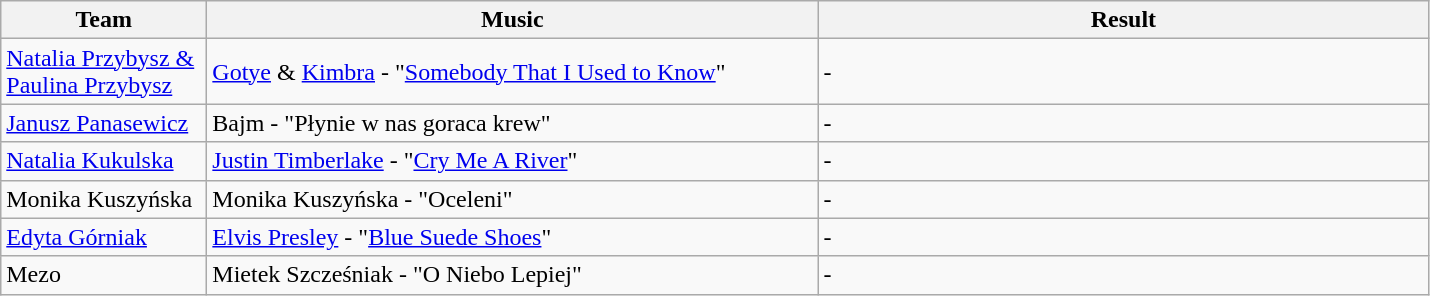<table class="wikitable">
<tr>
<th style="width:130px;">Team</th>
<th style="width:400px;">Music</th>
<th style="width:400px;">Result</th>
</tr>
<tr>
<td><a href='#'>Natalia Przybysz & Paulina Przybysz</a></td>
<td><a href='#'>Gotye</a> & <a href='#'>Kimbra</a> - "<a href='#'>Somebody That I Used to Know</a>"</td>
<td>-</td>
</tr>
<tr>
<td><a href='#'>Janusz Panasewicz</a></td>
<td>Bajm - "Płynie w nas goraca krew"</td>
<td>-</td>
</tr>
<tr>
<td><a href='#'>Natalia Kukulska</a></td>
<td><a href='#'>Justin Timberlake</a> - "<a href='#'>Cry Me A River</a>"</td>
<td>-</td>
</tr>
<tr>
<td>Monika Kuszyńska</td>
<td>Monika Kuszyńska - "Oceleni"</td>
<td>-</td>
</tr>
<tr>
<td><a href='#'>Edyta Górniak</a></td>
<td><a href='#'>Elvis Presley</a> - "<a href='#'>Blue Suede Shoes</a>"</td>
<td>-</td>
</tr>
<tr>
<td>Mezo</td>
<td>Mietek Szcześniak - "O Niebo Lepiej"</td>
<td>-</td>
</tr>
</table>
